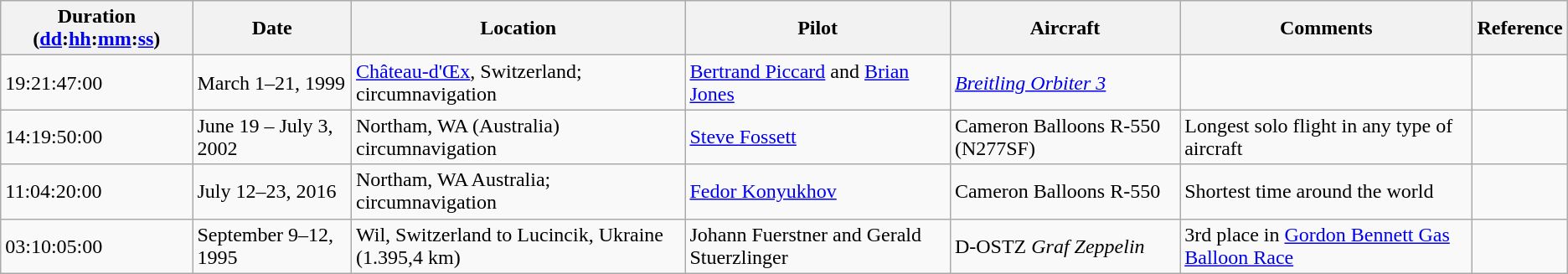<table class="wikitable">
<tr>
<th>Duration (<a href='#'>dd</a>:<a href='#'>hh</a>:<a href='#'>mm</a>:<a href='#'>ss</a>)</th>
<th>Date</th>
<th>Location</th>
<th>Pilot</th>
<th>Aircraft</th>
<th>Comments</th>
<th>Reference</th>
</tr>
<tr>
<td>19:21:47:00</td>
<td>March 1–21, 1999</td>
<td><a href='#'>Château-d'Œx</a>, Switzerland; circumnavigation</td>
<td><a href='#'>Bertrand Piccard</a> and <a href='#'>Brian Jones</a></td>
<td><em><a href='#'>Breitling Orbiter 3</a></em></td>
<td></td>
<td></td>
</tr>
<tr>
<td>14:19:50:00</td>
<td>June 19 – July 3, 2002</td>
<td>Northam, WA (Australia) circumnavigation</td>
<td><a href='#'>Steve Fossett</a></td>
<td>Cameron Balloons R-550   (N277SF)</td>
<td>Longest solo flight in any type of aircraft</td>
<td></td>
</tr>
<tr>
<td>11:04:20:00</td>
<td>July 12–23, 2016</td>
<td>Northam, WA Australia; circumnavigation</td>
<td><a href='#'>Fedor Konyukhov</a></td>
<td>Cameron Balloons R-550</td>
<td>Shortest time around the world</td>
<td></td>
</tr>
<tr>
<td>03:10:05:00</td>
<td>September 9–12, 1995</td>
<td>Wil, Switzerland to Lucincik, Ukraine (1.395,4 km)</td>
<td>Johann Fuerstner and Gerald Stuerzlinger</td>
<td>D-OSTZ <em>Graf Zeppelin</em></td>
<td>3rd place in <a href='#'>Gordon Bennett Gas Balloon Race</a></td>
<td></td>
</tr>
</table>
